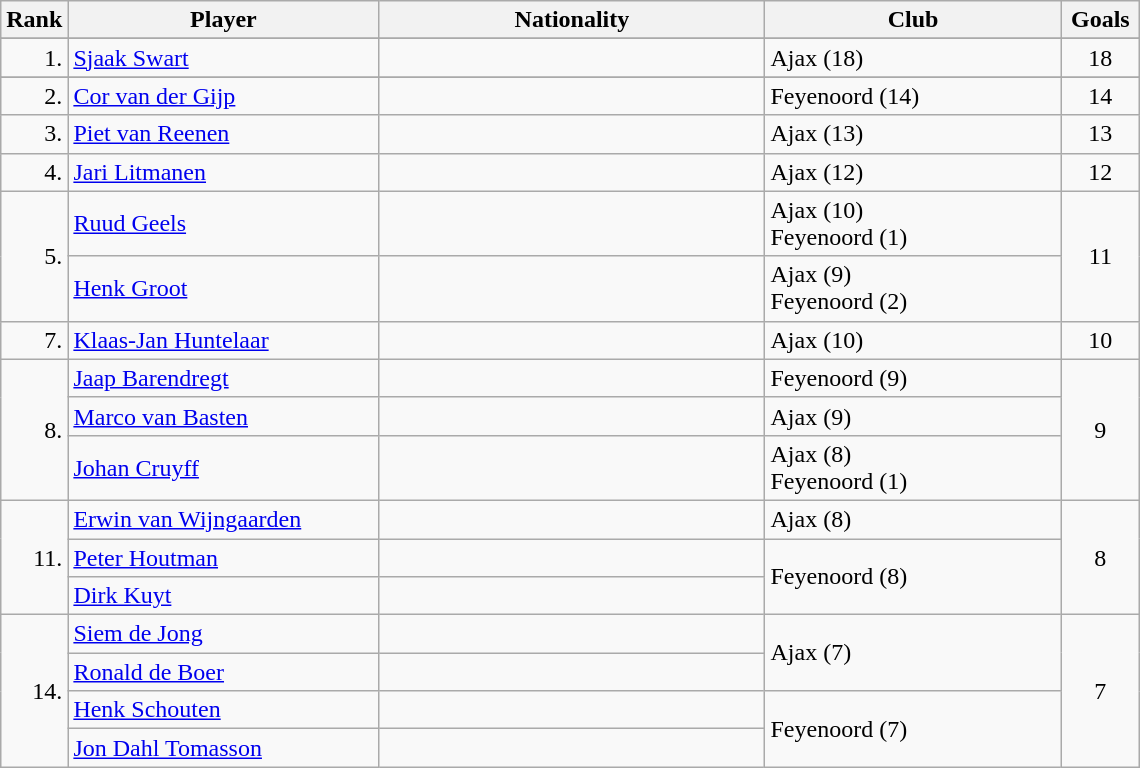<table class="wikitable">
<tr valign=top>
<th>Rank</th>
<th width=200>Player</th>
<th width=250>Nationality</th>
<th width=190>Club</th>
<th width=45>Goals</th>
</tr>
<tr>
</tr>
<tr valign=top>
<td align=right>1.</td>
<td><a href='#'>Sjaak Swart</a></td>
<td></td>
<td>Ajax (18)</td>
<td align=center>18</td>
</tr>
<tr>
</tr>
<tr valign=top>
<td align=right>2.</td>
<td><a href='#'>Cor van der Gijp</a></td>
<td></td>
<td>Feyenoord (14)</td>
<td align=center>14</td>
</tr>
<tr>
<td align=right>3.</td>
<td><a href='#'>Piet van Reenen</a></td>
<td></td>
<td>Ajax (13)</td>
<td align=center>13</td>
</tr>
<tr>
<td align=right>4.</td>
<td><a href='#'>Jari Litmanen</a></td>
<td></td>
<td>Ajax (12)</td>
<td align=center>12</td>
</tr>
<tr>
<td rowspan=2 align=right>5.</td>
<td><a href='#'>Ruud Geels</a></td>
<td></td>
<td>Ajax (10)<br>Feyenoord (1)</td>
<td rowspan=2 align=center>11</td>
</tr>
<tr>
<td><a href='#'>Henk Groot</a></td>
<td></td>
<td>Ajax (9)<br>Feyenoord (2)</td>
</tr>
<tr>
<td align=right>7.</td>
<td><a href='#'>Klaas-Jan Huntelaar</a></td>
<td></td>
<td>Ajax (10)</td>
<td align=center>10</td>
</tr>
<tr>
<td rowspan=3 align=right>8.</td>
<td><a href='#'>Jaap Barendregt</a></td>
<td></td>
<td>Feyenoord (9)</td>
<td rowspan=3 align=center>9</td>
</tr>
<tr>
<td><a href='#'>Marco van Basten</a></td>
<td></td>
<td>Ajax (9)</td>
</tr>
<tr>
<td><a href='#'>Johan Cruyff</a></td>
<td></td>
<td>Ajax (8)<br>Feyenoord (1)</td>
</tr>
<tr>
<td rowspan=3 align=right>11.</td>
<td><a href='#'>Erwin van Wijngaarden</a></td>
<td></td>
<td>Ajax (8)</td>
<td rowspan=3 align=center>8</td>
</tr>
<tr>
<td><a href='#'>Peter Houtman</a></td>
<td></td>
<td rowspan=2>Feyenoord (8)</td>
</tr>
<tr>
<td><a href='#'>Dirk Kuyt</a></td>
<td></td>
</tr>
<tr>
<td rowspan=4 align=right>14.</td>
<td><a href='#'>Siem de Jong</a></td>
<td></td>
<td rowspan=2>Ajax (7)</td>
<td rowspan=4 align=center>7</td>
</tr>
<tr>
<td><a href='#'>Ronald de Boer</a></td>
<td></td>
</tr>
<tr>
<td><a href='#'>Henk Schouten</a></td>
<td></td>
<td rowspan=2>Feyenoord (7)</td>
</tr>
<tr>
<td><a href='#'>Jon Dahl Tomasson</a></td>
<td></td>
</tr>
</table>
